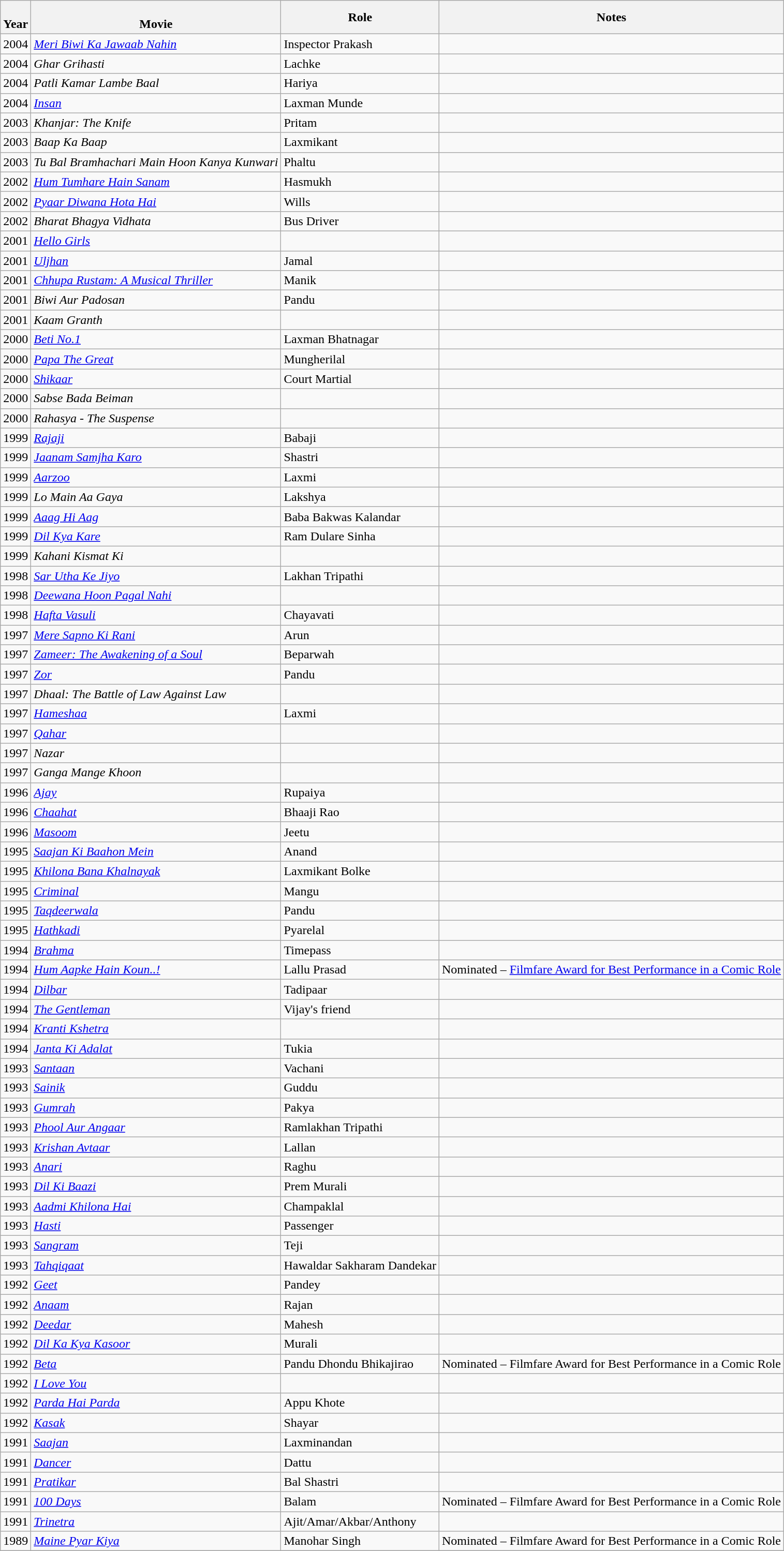<table class="wikitable sortable">
<tr>
<th><br>Year</th>
<th><br>Movie</th>
<th>Role</th>
<th>Notes</th>
</tr>
<tr>
<td>2004</td>
<td><em><a href='#'>Meri Biwi Ka Jawaab Nahin</a></em></td>
<td>Inspector Prakash</td>
<td></td>
</tr>
<tr>
<td>2004</td>
<td><em>Ghar Grihasti</em></td>
<td>Lachke</td>
<td></td>
</tr>
<tr>
<td>2004</td>
<td><em>Patli Kamar Lambe Baal</em></td>
<td>Hariya</td>
<td></td>
</tr>
<tr>
<td>2004</td>
<td><em><a href='#'>Insan</a></em></td>
<td>Laxman Munde</td>
<td></td>
</tr>
<tr>
<td>2003</td>
<td><em>Khanjar: The Knife</em></td>
<td>Pritam</td>
<td></td>
</tr>
<tr>
<td>2003</td>
<td><em>Baap Ka Baap</em></td>
<td>Laxmikant</td>
<td></td>
</tr>
<tr>
<td>2003</td>
<td><em>Tu Bal Bramhachari Main Hoon Kanya Kunwari</em></td>
<td>Phaltu</td>
<td></td>
</tr>
<tr>
<td>2002</td>
<td><em><a href='#'>Hum Tumhare Hain Sanam</a></em></td>
<td>Hasmukh</td>
<td></td>
</tr>
<tr>
<td>2002</td>
<td><em><a href='#'>Pyaar Diwana Hota Hai</a></em></td>
<td>Wills</td>
<td></td>
</tr>
<tr>
<td>2002</td>
<td><em>Bharat Bhagya Vidhata</em></td>
<td>Bus Driver</td>
<td></td>
</tr>
<tr>
<td>2001</td>
<td><em><a href='#'>Hello Girls</a></em></td>
<td></td>
<td></td>
</tr>
<tr>
<td>2001</td>
<td><em><a href='#'>Uljhan</a></em></td>
<td>Jamal</td>
<td></td>
</tr>
<tr>
<td>2001</td>
<td><em><a href='#'>Chhupa Rustam: A Musical Thriller</a></em></td>
<td>Manik</td>
<td></td>
</tr>
<tr>
<td>2001</td>
<td><em>Biwi Aur Padosan</em></td>
<td>Pandu</td>
<td></td>
</tr>
<tr>
<td>2001</td>
<td><em>Kaam Granth</em></td>
<td></td>
<td></td>
</tr>
<tr>
<td>2000</td>
<td><em><a href='#'>Beti No.1</a></em></td>
<td>Laxman Bhatnagar</td>
<td></td>
</tr>
<tr>
<td>2000</td>
<td><em><a href='#'>Papa The Great</a></em></td>
<td>Mungherilal</td>
<td></td>
</tr>
<tr>
<td>2000</td>
<td><em><a href='#'>Shikaar</a></em></td>
<td>Court Martial</td>
<td></td>
</tr>
<tr>
<td>2000</td>
<td><em>Sabse Bada Beiman</em></td>
<td></td>
<td></td>
</tr>
<tr>
<td>2000</td>
<td><em>Rahasya - The Suspense</em></td>
<td></td>
<td></td>
</tr>
<tr>
<td>1999</td>
<td><em><a href='#'>Rajaji</a></em></td>
<td>Babaji</td>
<td></td>
</tr>
<tr>
<td>1999</td>
<td><em><a href='#'>Jaanam Samjha Karo</a></em></td>
<td>Shastri</td>
<td></td>
</tr>
<tr>
<td>1999</td>
<td><em><a href='#'>Aarzoo</a></em></td>
<td>Laxmi</td>
<td></td>
</tr>
<tr>
<td>1999</td>
<td><em>Lo Main Aa Gaya</em></td>
<td>Lakshya</td>
<td></td>
</tr>
<tr>
<td>1999</td>
<td><em><a href='#'>Aaag Hi Aag</a></em></td>
<td>Baba Bakwas Kalandar</td>
<td></td>
</tr>
<tr>
<td>1999</td>
<td><em><a href='#'>Dil Kya Kare</a></em></td>
<td>Ram Dulare Sinha</td>
<td></td>
</tr>
<tr>
<td>1999</td>
<td><em>Kahani Kismat Ki</em></td>
<td></td>
<td></td>
</tr>
<tr>
<td>1998</td>
<td><em><a href='#'>Sar Utha Ke Jiyo</a></em></td>
<td>Lakhan Tripathi</td>
<td></td>
</tr>
<tr>
<td>1998</td>
<td><em><a href='#'>Deewana Hoon Pagal Nahi</a></em></td>
<td></td>
<td></td>
</tr>
<tr>
<td>1998</td>
<td><em><a href='#'>Hafta Vasuli</a></em></td>
<td>Chayavati</td>
<td></td>
</tr>
<tr>
<td>1997</td>
<td><em><a href='#'>Mere Sapno Ki Rani</a></em></td>
<td>Arun</td>
<td></td>
</tr>
<tr>
<td>1997</td>
<td><em><a href='#'>Zameer: The Awakening of a Soul</a></em></td>
<td>Beparwah</td>
<td></td>
</tr>
<tr>
<td>1997</td>
<td><a href='#'><em>Zor</em></a></td>
<td>Pandu</td>
<td></td>
</tr>
<tr>
<td>1997</td>
<td><em>Dhaal: The Battle of Law Against Law</em></td>
<td></td>
<td></td>
</tr>
<tr>
<td>1997</td>
<td><em><a href='#'>Hameshaa</a></em></td>
<td>Laxmi</td>
<td></td>
</tr>
<tr>
<td>1997</td>
<td><em><a href='#'>Qahar</a></em></td>
<td></td>
<td></td>
</tr>
<tr>
<td>1997</td>
<td><em>Nazar</em></td>
<td></td>
<td></td>
</tr>
<tr>
<td>1997</td>
<td><em>Ganga Mange Khoon</em></td>
<td></td>
<td></td>
</tr>
<tr>
<td>1996</td>
<td><a href='#'><em>Ajay</em></a></td>
<td>Rupaiya</td>
<td></td>
</tr>
<tr>
<td>1996</td>
<td><a href='#'><em>Chaahat</em></a></td>
<td>Bhaaji Rao</td>
<td></td>
</tr>
<tr>
<td>1996</td>
<td><a href='#'><em>Masoom</em></a></td>
<td>Jeetu</td>
<td></td>
</tr>
<tr>
<td>1995</td>
<td><em><a href='#'>Saajan Ki Baahon Mein</a></em></td>
<td>Anand</td>
<td></td>
</tr>
<tr>
<td>1995</td>
<td><em><a href='#'>Khilona Bana Khalnayak</a></em></td>
<td>Laxmikant Bolke</td>
<td></td>
</tr>
<tr>
<td>1995</td>
<td><a href='#'><em>Criminal</em></a></td>
<td>Mangu</td>
<td></td>
</tr>
<tr>
<td>1995</td>
<td><em><a href='#'>Taqdeerwala</a></em></td>
<td>Pandu</td>
<td></td>
</tr>
<tr>
<td>1995</td>
<td><a href='#'><em>Hathkadi</em></a></td>
<td>Pyarelal</td>
<td></td>
</tr>
<tr>
<td>1994</td>
<td><a href='#'><em>Brahma</em></a></td>
<td>Timepass</td>
<td></td>
</tr>
<tr>
<td>1994 </td>
<td><em><a href='#'>Hum Aapke Hain Koun..!</a></em></td>
<td>Lallu Prasad</td>
<td>Nominated – <a href='#'>Filmfare Award for Best Performance in a Comic Role</a></td>
</tr>
<tr>
<td>1994</td>
<td><em><a href='#'>Dilbar</a></em></td>
<td>Tadipaar</td>
<td></td>
</tr>
<tr>
<td>1994</td>
<td><em><a href='#'>The Gentleman</a></em></td>
<td>Vijay's friend</td>
<td></td>
</tr>
<tr>
<td>1994</td>
<td><em><a href='#'>Kranti Kshetra</a></em></td>
<td></td>
<td></td>
</tr>
<tr>
<td>1994</td>
<td><em><a href='#'>Janta Ki Adalat</a></em></td>
<td>Tukia</td>
<td></td>
</tr>
<tr>
<td>1993</td>
<td><em><a href='#'>Santaan</a></em></td>
<td>Vachani</td>
<td></td>
</tr>
<tr>
<td>1993</td>
<td><em><a href='#'>Sainik</a></em></td>
<td>Guddu</td>
<td></td>
</tr>
<tr>
<td>1993</td>
<td><a href='#'><em>Gumrah</em></a></td>
<td>Pakya</td>
<td></td>
</tr>
<tr>
<td>1993</td>
<td><em><a href='#'>Phool Aur Angaar</a></em></td>
<td>Ramlakhan Tripathi</td>
<td></td>
</tr>
<tr>
<td>1993</td>
<td><em><a href='#'>Krishan Avtaar</a></em></td>
<td>Lallan</td>
<td></td>
</tr>
<tr>
<td>1993</td>
<td><a href='#'><em>Anari</em></a></td>
<td>Raghu</td>
<td></td>
</tr>
<tr>
<td>1993</td>
<td><em><a href='#'>Dil Ki Baazi</a></em></td>
<td>Prem Murali</td>
<td></td>
</tr>
<tr>
<td>1993</td>
<td><em><a href='#'>Aadmi Khilona Hai</a></em></td>
<td>Champaklal</td>
<td></td>
</tr>
<tr>
<td>1993</td>
<td><em><a href='#'>Hasti</a></em></td>
<td>Passenger</td>
<td></td>
</tr>
<tr>
<td>1993</td>
<td><a href='#'><em>Sangram</em></a></td>
<td>Teji</td>
<td></td>
</tr>
<tr>
<td>1993</td>
<td><em><a href='#'>Tahqiqaat</a></em></td>
<td>Hawaldar Sakharam Dandekar</td>
<td></td>
</tr>
<tr>
<td>1992</td>
<td><a href='#'><em>Geet</em></a></td>
<td>Pandey</td>
<td></td>
</tr>
<tr>
<td>1992</td>
<td><em><a href='#'>Anaam</a></em></td>
<td>Rajan</td>
<td></td>
</tr>
<tr>
<td>1992</td>
<td><a href='#'><em>Deedar</em></a></td>
<td>Mahesh</td>
<td></td>
</tr>
<tr>
<td>1992</td>
<td><em><a href='#'>Dil Ka Kya Kasoor</a></em></td>
<td>Murali</td>
<td></td>
</tr>
<tr>
<td>1992</td>
<td><a href='#'><em>Beta</em></a></td>
<td>Pandu Dhondu Bhikajirao</td>
<td>Nominated – Filmfare Award for Best Performance in a Comic Role</td>
</tr>
<tr>
<td>1992</td>
<td><a href='#'><em>I Love You</em></a></td>
<td></td>
<td></td>
</tr>
<tr>
<td>1992</td>
<td><a href='#'><em>Parda Hai Parda</em></a></td>
<td>Appu Khote</td>
<td></td>
</tr>
<tr>
<td>1992</td>
<td><a href='#'><em>Kasak</em></a></td>
<td>Shayar</td>
<td></td>
</tr>
<tr>
<td>1991</td>
<td><em><a href='#'>Saajan</a></em></td>
<td>Laxminandan</td>
<td></td>
</tr>
<tr>
<td>1991</td>
<td><a href='#'><em>Dancer</em></a></td>
<td>Dattu</td>
<td></td>
</tr>
<tr>
<td>1991</td>
<td><em><a href='#'>Pratikar</a></em></td>
<td>Bal Shastri</td>
<td></td>
</tr>
<tr>
<td>1991</td>
<td><a href='#'><em>100 Days</em></a></td>
<td>Balam</td>
<td>Nominated – Filmfare Award for Best Performance in a Comic Role</td>
</tr>
<tr>
<td>1991</td>
<td><em><a href='#'>Trinetra</a></em></td>
<td>Ajit/Amar/Akbar/Anthony</td>
<td></td>
</tr>
<tr>
<td>1989</td>
<td><em><a href='#'>Maine Pyar Kiya</a></em></td>
<td>Manohar Singh</td>
<td>Nominated – Filmfare Award for Best Performance in a Comic Role</td>
</tr>
<tr>
</tr>
</table>
